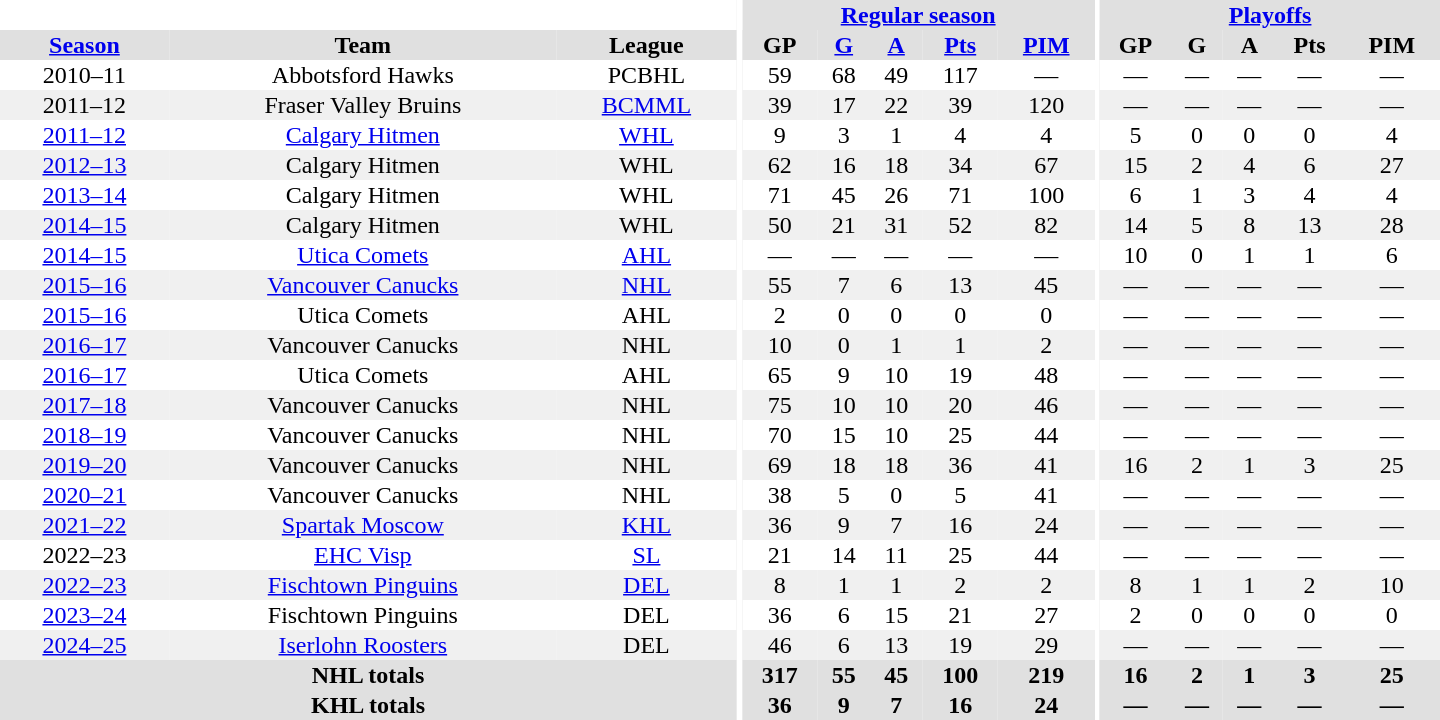<table border="0" cellpadding="1" cellspacing="0" style="text-align:center; width:60em">
<tr bgcolor="#e0e0e0">
<th colspan="3" bgcolor="#ffffff"></th>
<th rowspan="99" bgcolor="#ffffff"></th>
<th colspan="5"><a href='#'>Regular season</a></th>
<th rowspan="99" bgcolor="#ffffff"></th>
<th colspan="5"><a href='#'>Playoffs</a></th>
</tr>
<tr bgcolor="#e0e0e0">
<th><a href='#'>Season</a></th>
<th>Team</th>
<th>League</th>
<th>GP</th>
<th><a href='#'>G</a></th>
<th><a href='#'>A</a></th>
<th><a href='#'>Pts</a></th>
<th><a href='#'>PIM</a></th>
<th>GP</th>
<th>G</th>
<th>A</th>
<th>Pts</th>
<th>PIM</th>
</tr>
<tr>
<td>2010–11</td>
<td>Abbotsford Hawks</td>
<td>PCBHL</td>
<td>59</td>
<td>68</td>
<td>49</td>
<td>117</td>
<td>—</td>
<td>—</td>
<td>—</td>
<td>—</td>
<td>—</td>
<td>—</td>
</tr>
<tr bgcolor="#f0f0f0">
<td>2011–12</td>
<td>Fraser Valley Bruins</td>
<td><a href='#'>BCMML</a></td>
<td>39</td>
<td>17</td>
<td>22</td>
<td>39</td>
<td>120</td>
<td>—</td>
<td>—</td>
<td>—</td>
<td>—</td>
<td>—</td>
</tr>
<tr>
<td><a href='#'>2011–12</a></td>
<td><a href='#'>Calgary Hitmen</a></td>
<td><a href='#'>WHL</a></td>
<td>9</td>
<td>3</td>
<td>1</td>
<td>4</td>
<td>4</td>
<td>5</td>
<td>0</td>
<td>0</td>
<td>0</td>
<td>4</td>
</tr>
<tr bgcolor="#f0f0f0">
<td><a href='#'>2012–13</a></td>
<td>Calgary Hitmen</td>
<td>WHL</td>
<td>62</td>
<td>16</td>
<td>18</td>
<td>34</td>
<td>67</td>
<td>15</td>
<td>2</td>
<td>4</td>
<td>6</td>
<td>27</td>
</tr>
<tr>
<td><a href='#'>2013–14</a></td>
<td>Calgary Hitmen</td>
<td>WHL</td>
<td>71</td>
<td>45</td>
<td>26</td>
<td>71</td>
<td>100</td>
<td>6</td>
<td>1</td>
<td>3</td>
<td>4</td>
<td>4</td>
</tr>
<tr bgcolor="#f0f0f0">
<td><a href='#'>2014–15</a></td>
<td>Calgary Hitmen</td>
<td>WHL</td>
<td>50</td>
<td>21</td>
<td>31</td>
<td>52</td>
<td>82</td>
<td>14</td>
<td>5</td>
<td>8</td>
<td>13</td>
<td>28</td>
</tr>
<tr>
<td><a href='#'>2014–15</a></td>
<td><a href='#'>Utica Comets</a></td>
<td><a href='#'>AHL</a></td>
<td>—</td>
<td>—</td>
<td>—</td>
<td>—</td>
<td>—</td>
<td>10</td>
<td>0</td>
<td>1</td>
<td>1</td>
<td>6</td>
</tr>
<tr bgcolor="#f0f0f0">
<td><a href='#'>2015–16</a></td>
<td><a href='#'>Vancouver Canucks</a></td>
<td><a href='#'>NHL</a></td>
<td>55</td>
<td>7</td>
<td>6</td>
<td>13</td>
<td>45</td>
<td>—</td>
<td>—</td>
<td>—</td>
<td>—</td>
<td>—</td>
</tr>
<tr>
<td><a href='#'>2015–16</a></td>
<td>Utica Comets</td>
<td>AHL</td>
<td>2</td>
<td>0</td>
<td>0</td>
<td>0</td>
<td>0</td>
<td>—</td>
<td>—</td>
<td>—</td>
<td>—</td>
<td>—</td>
</tr>
<tr bgcolor="#f0f0f0">
<td><a href='#'>2016–17</a></td>
<td>Vancouver Canucks</td>
<td>NHL</td>
<td>10</td>
<td>0</td>
<td>1</td>
<td>1</td>
<td>2</td>
<td>—</td>
<td>—</td>
<td>—</td>
<td>—</td>
<td>—</td>
</tr>
<tr>
<td><a href='#'>2016–17</a></td>
<td>Utica Comets</td>
<td>AHL</td>
<td>65</td>
<td>9</td>
<td>10</td>
<td>19</td>
<td>48</td>
<td>—</td>
<td>—</td>
<td>—</td>
<td>—</td>
<td>—</td>
</tr>
<tr bgcolor="#f0f0f0">
<td><a href='#'>2017–18</a></td>
<td>Vancouver Canucks</td>
<td>NHL</td>
<td>75</td>
<td>10</td>
<td>10</td>
<td>20</td>
<td>46</td>
<td>—</td>
<td>—</td>
<td>—</td>
<td>—</td>
<td>—</td>
</tr>
<tr>
<td><a href='#'>2018–19</a></td>
<td>Vancouver Canucks</td>
<td>NHL</td>
<td>70</td>
<td>15</td>
<td>10</td>
<td>25</td>
<td>44</td>
<td>—</td>
<td>—</td>
<td>—</td>
<td>—</td>
<td>—</td>
</tr>
<tr bgcolor="#f0f0f0">
<td><a href='#'>2019–20</a></td>
<td>Vancouver Canucks</td>
<td>NHL</td>
<td>69</td>
<td>18</td>
<td>18</td>
<td>36</td>
<td>41</td>
<td>16</td>
<td>2</td>
<td>1</td>
<td>3</td>
<td>25</td>
</tr>
<tr>
<td><a href='#'>2020–21</a></td>
<td>Vancouver Canucks</td>
<td>NHL</td>
<td>38</td>
<td>5</td>
<td>0</td>
<td>5</td>
<td>41</td>
<td>—</td>
<td>—</td>
<td>—</td>
<td>—</td>
<td>—</td>
</tr>
<tr bgcolor="#f0f0f0">
<td><a href='#'>2021–22</a></td>
<td><a href='#'>Spartak Moscow</a></td>
<td><a href='#'>KHL</a></td>
<td>36</td>
<td>9</td>
<td>7</td>
<td>16</td>
<td>24</td>
<td>—</td>
<td>—</td>
<td>—</td>
<td>—</td>
<td>—</td>
</tr>
<tr>
<td 2022–23 Swiss League season>2022–23</td>
<td><a href='#'>EHC Visp</a></td>
<td><a href='#'>SL</a></td>
<td>21</td>
<td>14</td>
<td>11</td>
<td>25</td>
<td>44</td>
<td>—</td>
<td>—</td>
<td>—</td>
<td>—</td>
<td>—</td>
</tr>
<tr bgcolor="#f0f0f0">
<td><a href='#'>2022–23</a></td>
<td><a href='#'>Fischtown Pinguins</a></td>
<td><a href='#'>DEL</a></td>
<td>8</td>
<td>1</td>
<td>1</td>
<td>2</td>
<td>2</td>
<td>8</td>
<td>1</td>
<td>1</td>
<td>2</td>
<td>10</td>
</tr>
<tr>
<td><a href='#'>2023–24</a></td>
<td>Fischtown Pinguins</td>
<td>DEL</td>
<td>36</td>
<td>6</td>
<td>15</td>
<td>21</td>
<td>27</td>
<td>2</td>
<td>0</td>
<td>0</td>
<td>0</td>
<td>0</td>
</tr>
<tr bgcolor="#f0f0f0">
<td><a href='#'>2024–25</a></td>
<td><a href='#'>Iserlohn Roosters</a></td>
<td>DEL</td>
<td>46</td>
<td>6</td>
<td>13</td>
<td>19</td>
<td>29</td>
<td>—</td>
<td>—</td>
<td>—</td>
<td>—</td>
<td>—</td>
</tr>
<tr bgcolor="#e0e0e0">
<th colspan="3">NHL totals</th>
<th>317</th>
<th>55</th>
<th>45</th>
<th>100</th>
<th>219</th>
<th>16</th>
<th>2</th>
<th>1</th>
<th>3</th>
<th>25</th>
</tr>
<tr bgcolor="#e0e0e0">
<th colspan="3">KHL totals</th>
<th>36</th>
<th>9</th>
<th>7</th>
<th>16</th>
<th>24</th>
<th>—</th>
<th>—</th>
<th>—</th>
<th>—</th>
<th>—</th>
</tr>
</table>
